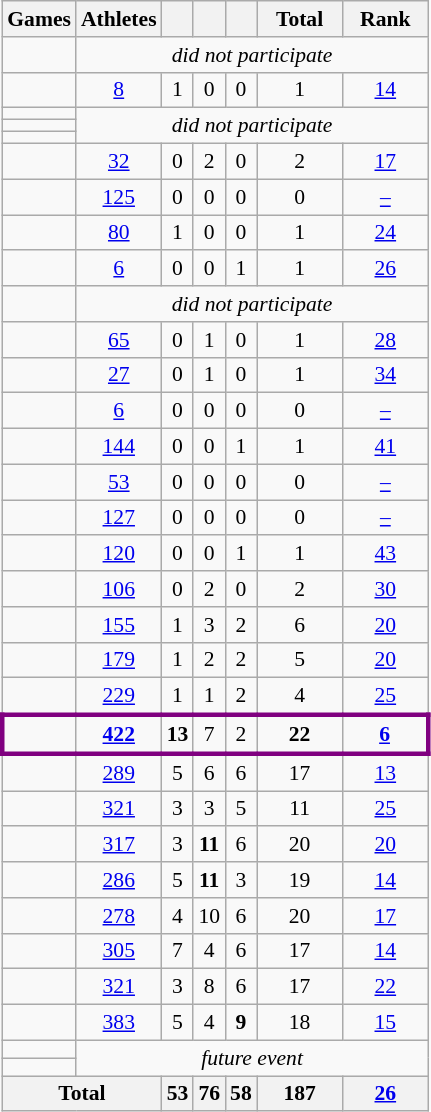<table class="wikitable" style="text-align:center; font-size:90%;">
<tr>
<th>Games</th>
<th>Athletes</th>
<th width:3.5em; font-weight:bold;"></th>
<th width:3.5em; font-weight:bold;"></th>
<th width:3.5em; font-weight:bold;"></th>
<th style="width:3.5em; font-weight:bold;">Total</th>
<th style="width:3.5em; font-weight:bold;">Rank</th>
</tr>
<tr>
<td align=left> </td>
<td colspan=6><em>did not participate</em></td>
</tr>
<tr>
<td align=left> </td>
<td><a href='#'>8</a></td>
<td>1</td>
<td>0</td>
<td>0</td>
<td>1</td>
<td><a href='#'>14</a></td>
</tr>
<tr>
<td align=left> </td>
<td rowspan="3"; colspan=6><em>did not participate</em></td>
</tr>
<tr>
<td align=left> </td>
</tr>
<tr>
<td align=left> </td>
</tr>
<tr>
<td align=left> </td>
<td><a href='#'>32</a></td>
<td>0</td>
<td>2</td>
<td>0</td>
<td>2</td>
<td><a href='#'>17</a></td>
</tr>
<tr>
<td align=left> </td>
<td><a href='#'>125</a></td>
<td>0</td>
<td>0</td>
<td>0</td>
<td>0</td>
<td><a href='#'>–</a></td>
</tr>
<tr>
<td align=left> </td>
<td><a href='#'>80</a></td>
<td>1</td>
<td>0</td>
<td>0</td>
<td>1</td>
<td><a href='#'>24</a></td>
</tr>
<tr>
<td align=left> </td>
<td><a href='#'>6</a></td>
<td>0</td>
<td>0</td>
<td>1</td>
<td>1</td>
<td><a href='#'>26</a></td>
</tr>
<tr>
<td align=left> </td>
<td colspan=6><em>did not participate</em></td>
</tr>
<tr>
<td align=left> </td>
<td><a href='#'>65</a></td>
<td>0</td>
<td>1</td>
<td>0</td>
<td>1</td>
<td><a href='#'>28</a></td>
</tr>
<tr>
<td align=left> </td>
<td><a href='#'>27</a></td>
<td>0</td>
<td>1</td>
<td>0</td>
<td>1</td>
<td><a href='#'>34</a></td>
</tr>
<tr>
<td align=left> </td>
<td><a href='#'>6</a></td>
<td>0</td>
<td>0</td>
<td>0</td>
<td>0</td>
<td><a href='#'>–</a></td>
</tr>
<tr>
<td align=left> </td>
<td><a href='#'>144</a></td>
<td>0</td>
<td>0</td>
<td>1</td>
<td>1</td>
<td><a href='#'>41</a></td>
</tr>
<tr>
<td align=left> </td>
<td><a href='#'>53</a></td>
<td>0</td>
<td>0</td>
<td>0</td>
<td>0</td>
<td><a href='#'>–</a></td>
</tr>
<tr>
<td align=left> </td>
<td><a href='#'>127</a></td>
<td>0</td>
<td>0</td>
<td>0</td>
<td>0</td>
<td><a href='#'>–</a></td>
</tr>
<tr>
<td align=left> </td>
<td><a href='#'>120</a></td>
<td>0</td>
<td>0</td>
<td>1</td>
<td>1</td>
<td><a href='#'>43</a></td>
</tr>
<tr>
<td align=left> </td>
<td><a href='#'>106</a></td>
<td>0</td>
<td>2</td>
<td>0</td>
<td>2</td>
<td><a href='#'>30</a></td>
</tr>
<tr>
<td align=left> </td>
<td><a href='#'>155</a></td>
<td>1</td>
<td>3</td>
<td>2</td>
<td>6</td>
<td><a href='#'>20</a></td>
</tr>
<tr>
<td align=left> </td>
<td><a href='#'>179</a></td>
<td>1</td>
<td>2</td>
<td>2</td>
<td>5</td>
<td><a href='#'>20</a></td>
</tr>
<tr>
<td align=left> </td>
<td><a href='#'>229</a></td>
<td>1</td>
<td>1</td>
<td>2</td>
<td>4</td>
<td><a href='#'>25</a></td>
</tr>
<tr style="border: 3px solid purple">
<td align=left> </td>
<td><a href='#'><strong>422</strong></a></td>
<td><strong>13</strong></td>
<td>7</td>
<td>2</td>
<td><strong>22</strong></td>
<td><a href='#'><strong>6</strong></a></td>
</tr>
<tr>
<td align=left> </td>
<td><a href='#'>289</a></td>
<td>5</td>
<td>6</td>
<td>6</td>
<td>17</td>
<td><a href='#'>13</a></td>
</tr>
<tr>
<td align=left> </td>
<td><a href='#'>321</a></td>
<td>3</td>
<td>3</td>
<td>5</td>
<td>11</td>
<td><a href='#'>25</a></td>
</tr>
<tr>
<td align=left> </td>
<td><a href='#'>317</a></td>
<td>3</td>
<td><strong>11</strong></td>
<td>6</td>
<td>20</td>
<td><a href='#'>20</a></td>
</tr>
<tr>
<td align=left> </td>
<td><a href='#'>286</a></td>
<td>5</td>
<td><strong>11</strong></td>
<td>3</td>
<td>19</td>
<td><a href='#'>14</a></td>
</tr>
<tr>
<td align=left> </td>
<td><a href='#'>278</a></td>
<td>4</td>
<td>10</td>
<td>6</td>
<td>20</td>
<td><a href='#'>17</a></td>
</tr>
<tr>
<td align=left> </td>
<td><a href='#'>305</a></td>
<td>7</td>
<td>4</td>
<td>6</td>
<td>17</td>
<td><a href='#'>14</a></td>
</tr>
<tr>
<td align=left> </td>
<td><a href='#'>321</a></td>
<td>3</td>
<td>8</td>
<td>6</td>
<td>17</td>
<td><a href='#'>22</a></td>
</tr>
<tr>
<td align=left> </td>
<td><a href='#'>383</a></td>
<td>5</td>
<td>4</td>
<td><strong>9</strong></td>
<td>18</td>
<td><a href='#'>15</a></td>
</tr>
<tr>
<td align=left> </td>
<td colspan=6; rowspan=2><em>future event</em></td>
</tr>
<tr>
<td align=left> </td>
</tr>
<tr>
<th colspan=2>Total</th>
<th>53</th>
<th>76</th>
<th>58</th>
<th>187</th>
<th><a href='#'>26</a></th>
</tr>
</table>
